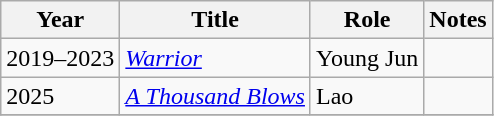<table class="wikitable sortable">
<tr>
<th>Year</th>
<th>Title</th>
<th>Role</th>
<th class="unsortable">Notes</th>
</tr>
<tr>
<td>2019–2023</td>
<td><em><a href='#'>Warrior</a></em></td>
<td>Young Jun</td>
<td></td>
</tr>
<tr>
<td>2025</td>
<td><em><a href='#'>A Thousand Blows</a></em></td>
<td>Lao</td>
<td></td>
</tr>
<tr>
</tr>
</table>
